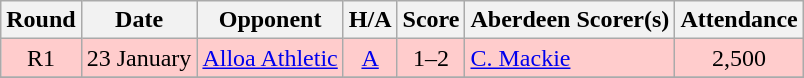<table class="wikitable" style="text-align:center">
<tr>
<th>Round</th>
<th>Date</th>
<th>Opponent</th>
<th>H/A</th>
<th>Score</th>
<th>Aberdeen Scorer(s)</th>
<th>Attendance</th>
</tr>
<tr bgcolor=#FFCCCC>
<td>R1</td>
<td align=left>23 January</td>
<td align=left><a href='#'>Alloa Athletic</a></td>
<td><a href='#'>A</a></td>
<td>1–2</td>
<td align=left><a href='#'>C. Mackie</a></td>
<td>2,500</td>
</tr>
<tr>
</tr>
</table>
